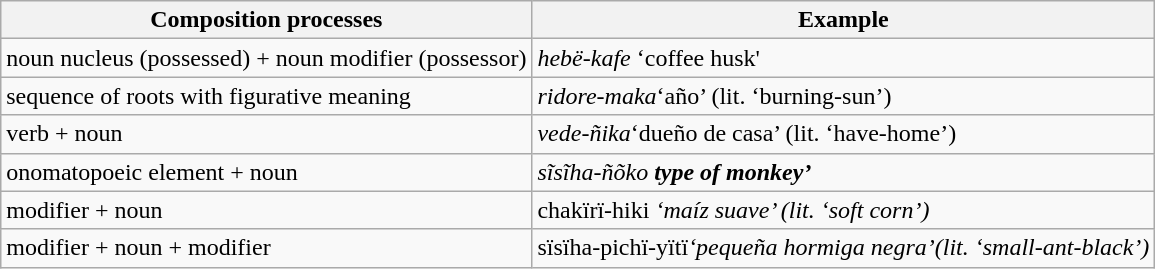<table class="wikitable">
<tr>
<th>Composition processes</th>
<th>Example</th>
</tr>
<tr>
<td>noun nucleus (possessed) + noun modifier (possessor)</td>
<td><em>hebë-kafe</em> ‘coffee husk'</td>
</tr>
<tr>
<td>sequence of roots with figurative meaning</td>
<td><em>ridore-maka</em>‘año’ (lit. ‘burning-sun’)</td>
</tr>
<tr>
<td>verb + noun</td>
<td><em>vede-ñika</em>‘dueño de casa’ (lit. ‘have-home’)</td>
</tr>
<tr>
<td>onomatopoeic element + noun</td>
<td><em>sĩsĩha-ñõko <strong>type of monkey’</td>
</tr>
<tr>
<td>modifier + noun</td>
<td></em>chakïrï-hiki<em> ‘maíz suave’ (lit. ‘soft corn’)</td>
</tr>
<tr>
<td>modifier + noun + modifier</td>
<td></em>sïsïha-pichï-yïtï<em>‘pequeña hormiga negra’(lit. ‘small-ant-black’)</td>
</tr>
</table>
